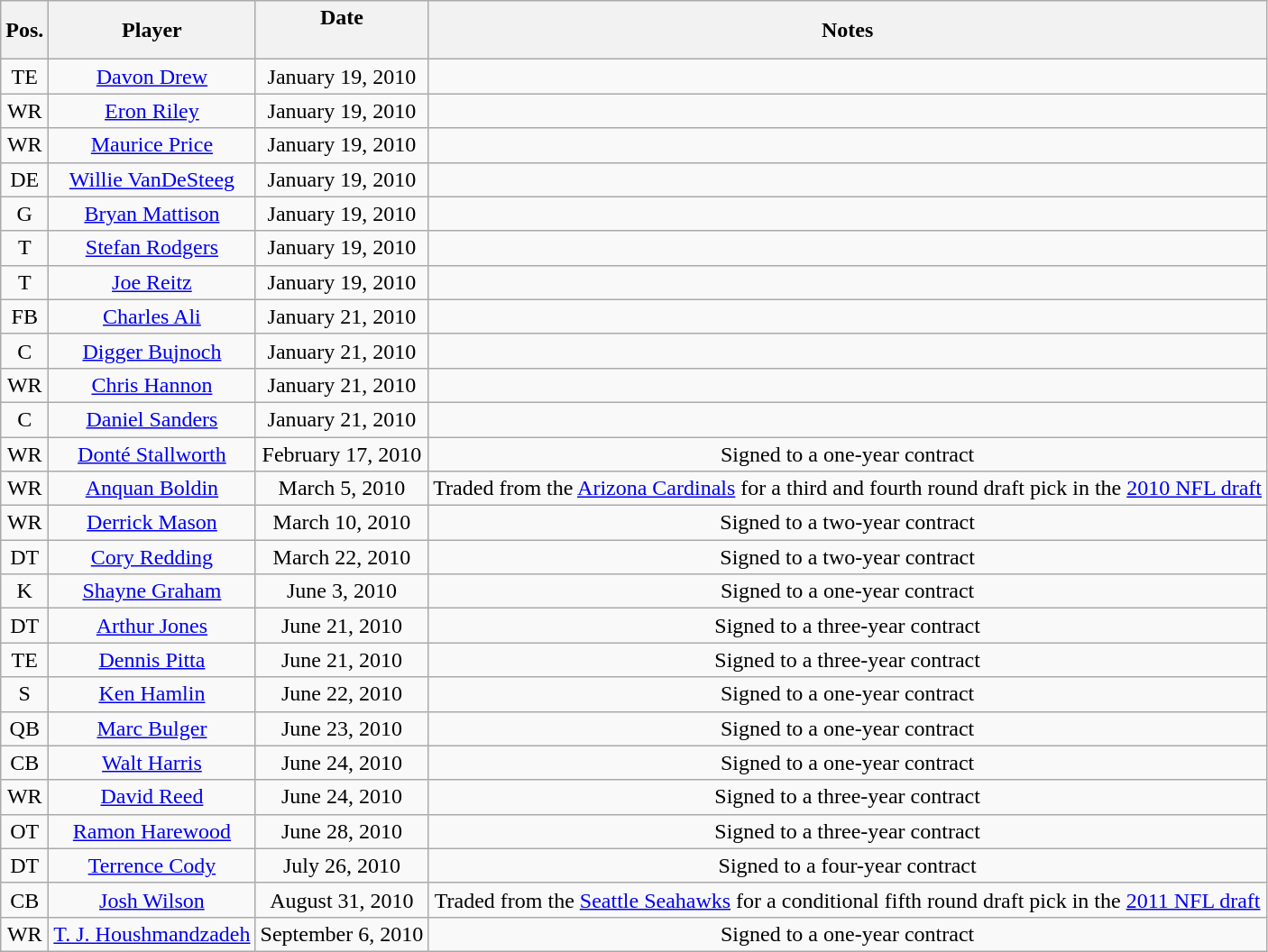<table class="wikitable sortable" style="text-align:center">
<tr>
<th>Pos.</th>
<th>Player</th>
<th>Date<br><br></th>
<th class="unsortable">Notes</th>
</tr>
<tr>
<td>TE</td>
<td><a href='#'>Davon Drew</a></td>
<td>January 19, 2010</td>
<td></td>
</tr>
<tr>
<td>WR</td>
<td><a href='#'>Eron Riley</a></td>
<td>January 19, 2010</td>
<td></td>
</tr>
<tr>
<td>WR</td>
<td><a href='#'>Maurice Price</a></td>
<td>January 19, 2010</td>
<td></td>
</tr>
<tr>
<td>DE</td>
<td><a href='#'>Willie VanDeSteeg</a></td>
<td>January 19, 2010</td>
<td></td>
</tr>
<tr>
<td>G</td>
<td><a href='#'>Bryan Mattison</a></td>
<td>January 19, 2010</td>
<td></td>
</tr>
<tr>
<td>T</td>
<td><a href='#'>Stefan Rodgers</a></td>
<td>January 19, 2010</td>
<td></td>
</tr>
<tr>
<td>T</td>
<td><a href='#'>Joe Reitz</a></td>
<td>January 19, 2010</td>
<td></td>
</tr>
<tr>
<td>FB</td>
<td><a href='#'>Charles Ali</a></td>
<td>January 21, 2010</td>
<td></td>
</tr>
<tr>
<td>C</td>
<td><a href='#'>Digger Bujnoch</a></td>
<td>January 21, 2010</td>
<td></td>
</tr>
<tr>
<td>WR</td>
<td><a href='#'>Chris Hannon</a></td>
<td>January 21, 2010</td>
<td></td>
</tr>
<tr>
<td>C</td>
<td><a href='#'>Daniel Sanders</a></td>
<td>January 21, 2010</td>
<td></td>
</tr>
<tr>
<td>WR</td>
<td><a href='#'>Donté Stallworth</a></td>
<td>February 17, 2010</td>
<td>Signed to a one-year contract</td>
</tr>
<tr>
<td>WR</td>
<td><a href='#'>Anquan Boldin</a></td>
<td>March 5, 2010</td>
<td>Traded from the <a href='#'>Arizona Cardinals</a> for a third and fourth round draft pick in the <a href='#'>2010 NFL draft</a></td>
</tr>
<tr>
<td>WR</td>
<td><a href='#'>Derrick Mason</a></td>
<td>March 10, 2010</td>
<td>Signed to a two-year contract</td>
</tr>
<tr>
<td>DT</td>
<td><a href='#'>Cory Redding</a></td>
<td>March 22, 2010</td>
<td>Signed to a two-year contract</td>
</tr>
<tr>
<td>K</td>
<td><a href='#'>Shayne Graham</a></td>
<td>June 3, 2010</td>
<td>Signed to a one-year contract</td>
</tr>
<tr>
<td>DT</td>
<td><a href='#'>Arthur Jones</a></td>
<td>June 21, 2010</td>
<td>Signed to a three-year contract</td>
</tr>
<tr>
<td>TE</td>
<td><a href='#'>Dennis Pitta</a></td>
<td>June 21, 2010</td>
<td>Signed to a three-year contract</td>
</tr>
<tr>
<td>S</td>
<td><a href='#'>Ken Hamlin</a></td>
<td>June 22, 2010</td>
<td>Signed to a one-year contract</td>
</tr>
<tr>
<td>QB</td>
<td><a href='#'>Marc Bulger</a></td>
<td>June 23, 2010</td>
<td>Signed to a one-year contract</td>
</tr>
<tr>
<td>CB</td>
<td><a href='#'>Walt Harris</a></td>
<td>June 24, 2010</td>
<td>Signed to a one-year contract</td>
</tr>
<tr>
<td>WR</td>
<td><a href='#'>David Reed</a></td>
<td>June 24, 2010</td>
<td>Signed to a three-year contract</td>
</tr>
<tr>
<td>OT</td>
<td><a href='#'>Ramon Harewood</a></td>
<td>June 28, 2010</td>
<td>Signed to a three-year contract</td>
</tr>
<tr>
<td>DT</td>
<td><a href='#'>Terrence Cody</a></td>
<td>July 26, 2010</td>
<td>Signed to a four-year contract</td>
</tr>
<tr>
<td>CB</td>
<td><a href='#'>Josh Wilson</a></td>
<td>August 31, 2010</td>
<td>Traded from the <a href='#'>Seattle Seahawks</a> for a conditional fifth round draft pick in the <a href='#'>2011 NFL draft</a></td>
</tr>
<tr>
<td>WR</td>
<td><a href='#'>T. J. Houshmandzadeh</a></td>
<td>September 6, 2010</td>
<td>Signed to a one-year contract</td>
</tr>
</table>
